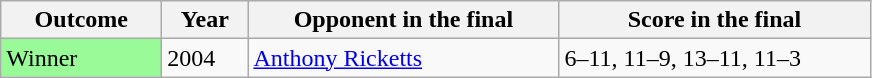<table class="sortable wikitable">
<tr>
<th width="100">Outcome</th>
<th width="50">Year</th>
<th width="200">Opponent in the final</th>
<th width="200">Score in the final</th>
</tr>
<tr>
<td bgcolor="98FB98">Winner</td>
<td>2004</td>
<td>   <a href='#'>Anthony Ricketts</a></td>
<td>6–11, 11–9, 13–11, 11–3</td>
</tr>
</table>
